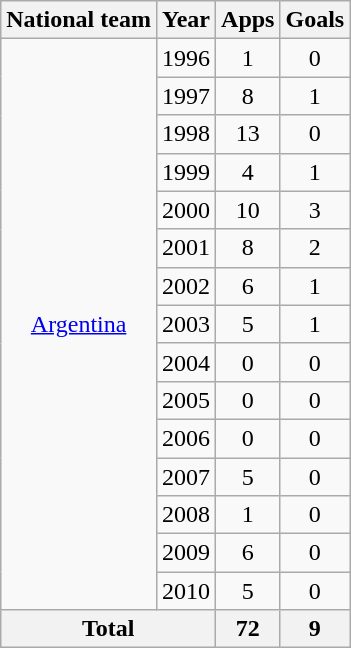<table class="wikitable" style="text-align:center">
<tr>
<th>National team</th>
<th>Year</th>
<th>Apps</th>
<th>Goals</th>
</tr>
<tr>
<td rowspan="15"><a href='#'>Argentina</a></td>
<td>1996</td>
<td>1</td>
<td>0</td>
</tr>
<tr>
<td>1997</td>
<td>8</td>
<td>1</td>
</tr>
<tr>
<td>1998</td>
<td>13</td>
<td>0</td>
</tr>
<tr>
<td>1999</td>
<td>4</td>
<td>1</td>
</tr>
<tr>
<td>2000</td>
<td>10</td>
<td>3</td>
</tr>
<tr>
<td>2001</td>
<td>8</td>
<td>2</td>
</tr>
<tr>
<td>2002</td>
<td>6</td>
<td>1</td>
</tr>
<tr>
<td>2003</td>
<td>5</td>
<td>1</td>
</tr>
<tr>
<td>2004</td>
<td>0</td>
<td>0</td>
</tr>
<tr>
<td>2005</td>
<td>0</td>
<td>0</td>
</tr>
<tr>
<td>2006</td>
<td>0</td>
<td>0</td>
</tr>
<tr>
<td>2007</td>
<td>5</td>
<td>0</td>
</tr>
<tr>
<td>2008</td>
<td>1</td>
<td>0</td>
</tr>
<tr>
<td>2009</td>
<td>6</td>
<td>0</td>
</tr>
<tr>
<td>2010</td>
<td>5</td>
<td>0</td>
</tr>
<tr>
<th colspan="2">Total</th>
<th>72</th>
<th>9</th>
</tr>
</table>
